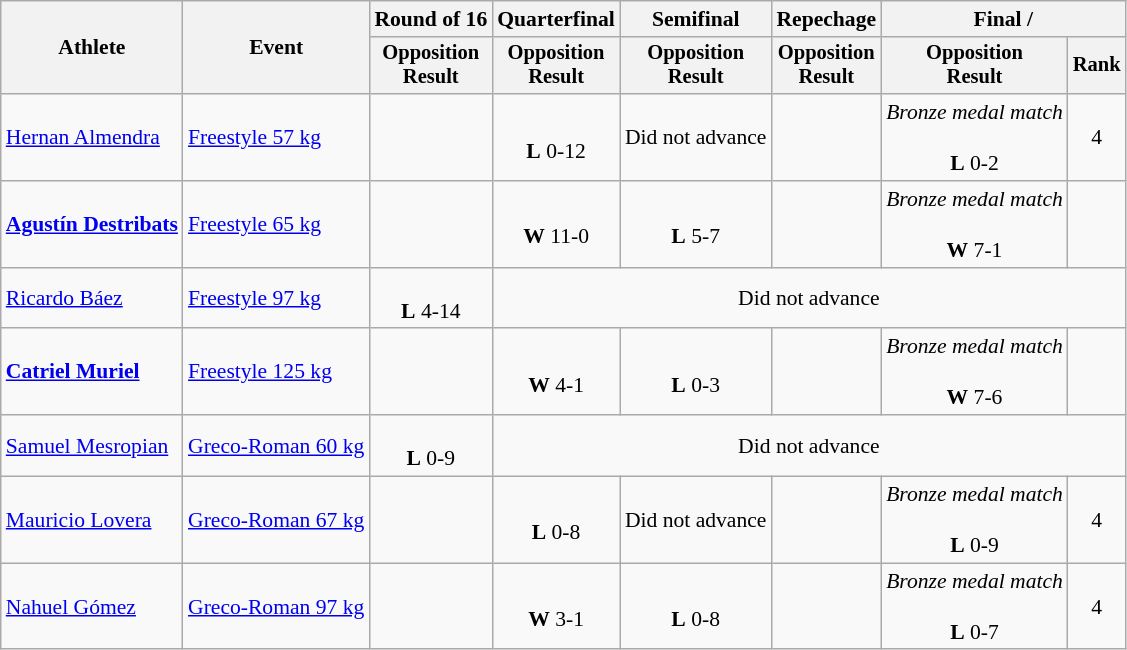<table class=wikitable style=font-size:90%;text-align:center>
<tr>
<th rowspan=2>Athlete</th>
<th rowspan=2>Event</th>
<th>Round of 16</th>
<th>Quarterfinal</th>
<th>Semifinal</th>
<th>Repechage</th>
<th colspan=2>Final / </th>
</tr>
<tr style=font-size:95%>
<th>Opposition<br>Result</th>
<th>Opposition<br>Result</th>
<th>Opposition<br>Result</th>
<th>Opposition<br>Result</th>
<th>Opposition<br>Result</th>
<th>Rank</th>
</tr>
<tr>
<td align=left><a href='#'>Hernan Almendra</a></td>
<td align=left><a href='#'>Freestyle 57 kg</a></td>
<td></td>
<td><br><strong>L</strong> 0-12</td>
<td>Did not advance</td>
<td></td>
<td><em>Bronze medal match</em><br><br><strong>L</strong> 0-2</td>
<td>4</td>
</tr>
<tr>
<td align=left><strong><a href='#'>Agustín Destribats</a></strong></td>
<td align=left><a href='#'>Freestyle 65 kg</a></td>
<td></td>
<td><br><strong>W</strong> 11-0</td>
<td><br><strong>L</strong> 5-7</td>
<td></td>
<td><em>Bronze medal match</em><br><br><strong>W</strong> 7-1</td>
<td></td>
</tr>
<tr>
<td align=left><a href='#'>Ricardo Báez</a></td>
<td align=left><a href='#'>Freestyle 97 kg</a></td>
<td><br><strong>L</strong> 4-14</td>
<td colspan=5>Did not advance</td>
</tr>
<tr>
<td align=left><strong><a href='#'>Catriel Muriel</a></strong></td>
<td align=left><a href='#'>Freestyle 125 kg</a></td>
<td></td>
<td><br><strong>W</strong> 4-1</td>
<td><br><strong>L</strong> 0-3</td>
<td></td>
<td><em>Bronze medal match</em><br><br><strong>W</strong> 7-6</td>
<td></td>
</tr>
<tr>
<td align=left><a href='#'>Samuel Mesropian</a></td>
<td align=left><a href='#'>Greco-Roman 60 kg</a></td>
<td><br><strong>L</strong> 0-9</td>
<td colspan=5>Did not advance</td>
</tr>
<tr>
<td align=left><a href='#'>Mauricio Lovera</a></td>
<td align=left><a href='#'>Greco-Roman 67 kg</a></td>
<td></td>
<td><br><strong>L</strong> 0-8</td>
<td>Did not advance</td>
<td></td>
<td><em>Bronze medal match</em><br><br><strong>L</strong> 0-9</td>
<td>4</td>
</tr>
<tr>
<td align=left><a href='#'>Nahuel Gómez</a></td>
<td align=left><a href='#'>Greco-Roman 97 kg</a></td>
<td></td>
<td><br><strong>W</strong> 3-1</td>
<td><br><strong>L</strong> 0-8</td>
<td></td>
<td><em>Bronze medal match</em><br><br><strong>L</strong> 0-7</td>
<td>4</td>
</tr>
</table>
